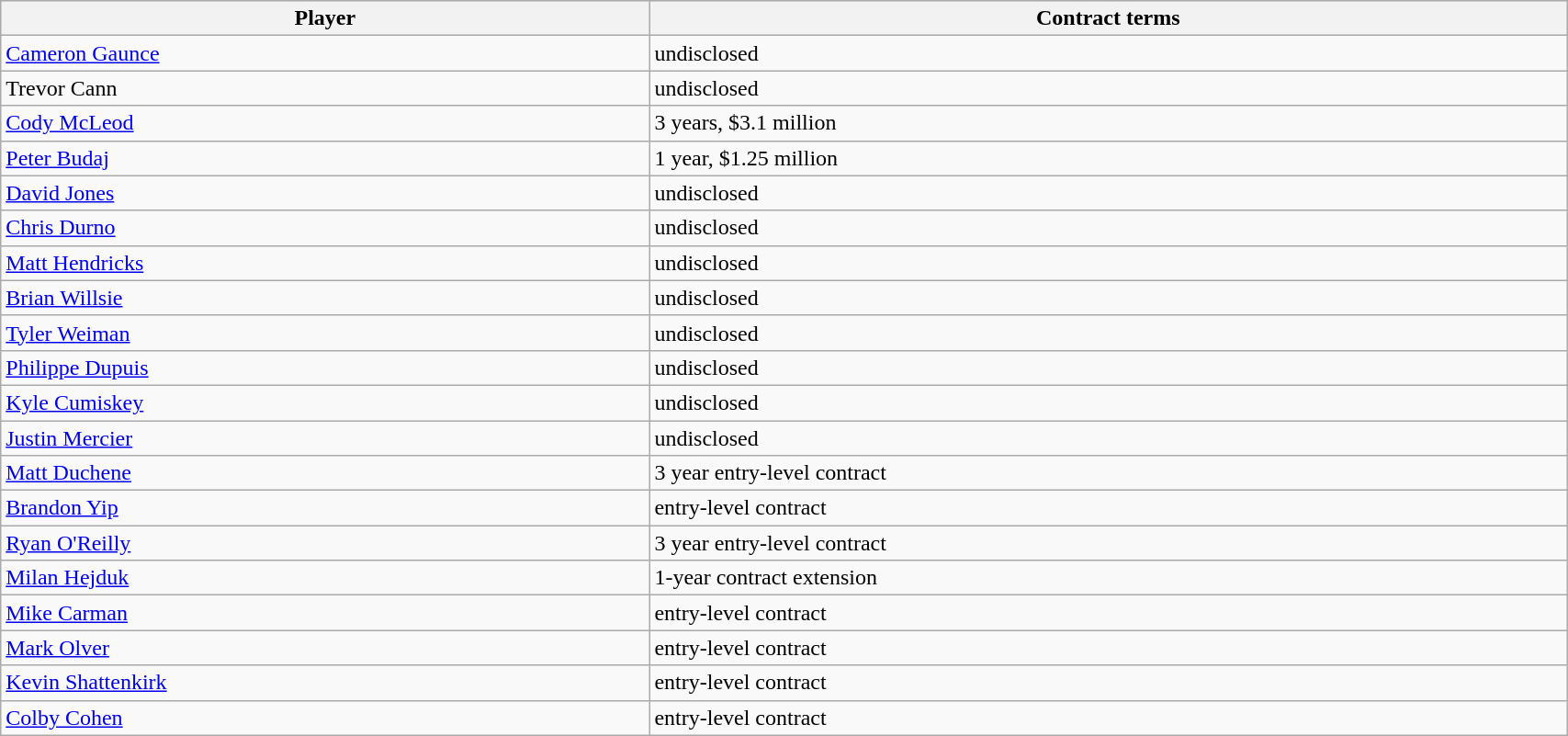<table class="wikitable" width=90%>
<tr align="center"  bgcolor="#dddddd">
<th>Player</th>
<th>Contract terms</th>
</tr>
<tr>
<td><a href='#'>Cameron Gaunce</a></td>
<td>undisclosed</td>
</tr>
<tr>
<td>Trevor Cann</td>
<td>undisclosed</td>
</tr>
<tr>
<td><a href='#'>Cody McLeod</a></td>
<td>3 years, $3.1 million</td>
</tr>
<tr>
<td><a href='#'>Peter Budaj</a></td>
<td>1 year, $1.25 million</td>
</tr>
<tr>
<td><a href='#'>David Jones</a></td>
<td>undisclosed</td>
</tr>
<tr>
<td><a href='#'>Chris Durno</a></td>
<td>undisclosed</td>
</tr>
<tr>
<td><a href='#'>Matt Hendricks</a></td>
<td>undisclosed</td>
</tr>
<tr>
<td><a href='#'>Brian Willsie</a></td>
<td>undisclosed</td>
</tr>
<tr>
<td><a href='#'>Tyler Weiman</a></td>
<td>undisclosed</td>
</tr>
<tr>
<td><a href='#'>Philippe Dupuis</a></td>
<td>undisclosed</td>
</tr>
<tr>
<td><a href='#'>Kyle Cumiskey</a></td>
<td>undisclosed</td>
</tr>
<tr>
<td><a href='#'>Justin Mercier</a></td>
<td>undisclosed</td>
</tr>
<tr>
<td><a href='#'>Matt Duchene</a></td>
<td>3 year entry-level contract</td>
</tr>
<tr>
<td><a href='#'>Brandon Yip</a></td>
<td>entry-level contract</td>
</tr>
<tr>
<td><a href='#'>Ryan O'Reilly</a></td>
<td>3 year entry-level contract</td>
</tr>
<tr>
<td><a href='#'>Milan Hejduk</a></td>
<td>1-year contract extension</td>
</tr>
<tr>
<td><a href='#'>Mike Carman</a></td>
<td>entry-level contract</td>
</tr>
<tr>
<td><a href='#'>Mark Olver</a></td>
<td>entry-level contract</td>
</tr>
<tr>
<td><a href='#'>Kevin Shattenkirk</a></td>
<td>entry-level contract</td>
</tr>
<tr>
<td><a href='#'>Colby Cohen</a></td>
<td>entry-level contract</td>
</tr>
</table>
